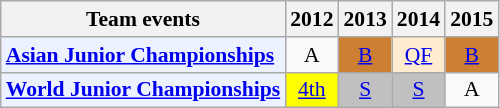<table class="wikitable" style="font-size: 90%; text-align:center">
<tr>
<th>Team events</th>
<th>2012</th>
<th>2013</th>
<th>2014</th>
<th>2015</th>
</tr>
<tr>
<td bgcolor="#ECF2FF"; align="left"><strong><a href='#'>Asian Junior Championships</a></strong></td>
<td>A</td>
<td bgcolor=CD7F32><a href='#'>B</a></td>
<td bgcolor=FFEBCD><a href='#'>QF</a></td>
<td bgcolor=CD7F32><a href='#'>B</a></td>
</tr>
<tr>
<td bgcolor="#ECF2FF"; align="left"><strong><a href='#'>World Junior Championships</a></strong></td>
<td bgcolor=FFFF00><a href='#'>4th</a></td>
<td bgcolor=silver><a href='#'>S</a></td>
<td bgcolor=silver><a href='#'>S</a></td>
<td>A</td>
</tr>
</table>
